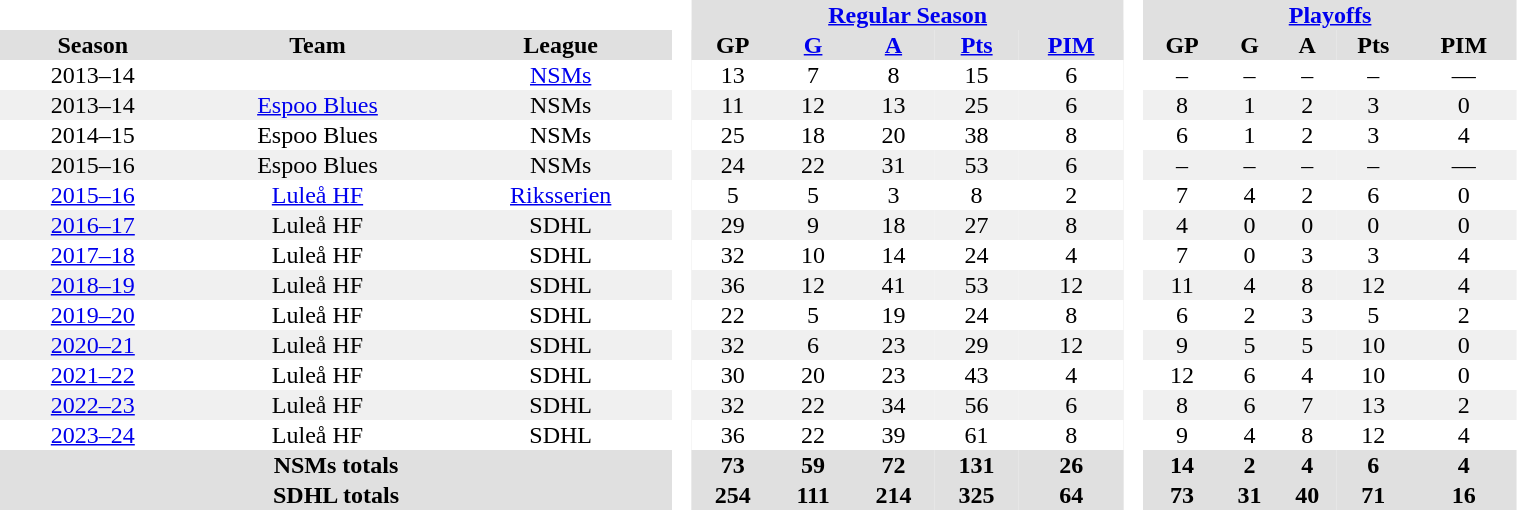<table border="0" cellpadding="1" cellspacing="0" style="text-align:center; width:80%">
<tr style="background-color: #e0e0e0;">
<th colspan="3"  bgcolor="#ffffff"> </th>
<th rowspan="99" bgcolor="#ffffff"> </th>
<th colspan="5"><a href='#'>Regular Season</a></th>
<th rowspan="99" bgcolor="#ffffff"> </th>
<th colspan="5"><a href='#'>Playoffs</a></th>
</tr>
<tr style="background-color: #e0e0e0;">
<th>Season</th>
<th>Team</th>
<th>League</th>
<th>GP</th>
<th><a href='#'>G</a></th>
<th><a href='#'>A</a></th>
<th><a href='#'>Pts</a></th>
<th><a href='#'>PIM</a></th>
<th>GP</th>
<th>G</th>
<th>A</th>
<th>Pts</th>
<th>PIM</th>
</tr>
<tr>
<td>2013–14</td>
<td></td>
<td><a href='#'>NSMs</a></td>
<td>13</td>
<td>7</td>
<td>8</td>
<td>15</td>
<td>6</td>
<td>–</td>
<td>–</td>
<td>–</td>
<td>–</td>
<td>—</td>
</tr>
<tr bgcolor="#f0f0f0">
<td>2013–14</td>
<td><a href='#'>Espoo Blues</a></td>
<td>NSMs</td>
<td>11</td>
<td>12</td>
<td>13</td>
<td>25</td>
<td>6</td>
<td>8</td>
<td>1</td>
<td>2</td>
<td>3</td>
<td>0</td>
</tr>
<tr>
<td>2014–15</td>
<td>Espoo Blues</td>
<td>NSMs</td>
<td>25</td>
<td>18</td>
<td>20</td>
<td>38</td>
<td>8</td>
<td>6</td>
<td>1</td>
<td>2</td>
<td>3</td>
<td>4</td>
</tr>
<tr bgcolor="#f0f0f0">
<td>2015–16</td>
<td>Espoo Blues</td>
<td>NSMs</td>
<td>24</td>
<td>22</td>
<td>31</td>
<td>53</td>
<td>6</td>
<td>–</td>
<td>–</td>
<td>–</td>
<td>–</td>
<td>—</td>
</tr>
<tr>
<td><a href='#'>2015–16</a></td>
<td><a href='#'>Luleå HF</a></td>
<td><a href='#'>Riksserien</a></td>
<td>5</td>
<td>5</td>
<td>3</td>
<td>8</td>
<td>2</td>
<td>7</td>
<td>4</td>
<td>2</td>
<td>6</td>
<td>0</td>
</tr>
<tr style="background-color: #f0f0f0;">
<td><a href='#'>2016–17</a></td>
<td>Luleå HF</td>
<td>SDHL</td>
<td>29</td>
<td>9</td>
<td>18</td>
<td>27</td>
<td>8</td>
<td>4</td>
<td>0</td>
<td>0</td>
<td>0</td>
<td>0</td>
</tr>
<tr>
<td><a href='#'>2017–18</a></td>
<td>Luleå HF</td>
<td>SDHL</td>
<td>32</td>
<td>10</td>
<td>14</td>
<td>24</td>
<td>4</td>
<td>7</td>
<td>0</td>
<td>3</td>
<td>3</td>
<td>4</td>
</tr>
<tr style="background-color: #f0f0f0;">
<td><a href='#'>2018–19</a></td>
<td>Luleå HF</td>
<td>SDHL</td>
<td>36</td>
<td>12</td>
<td>41</td>
<td>53</td>
<td>12</td>
<td>11</td>
<td>4</td>
<td>8</td>
<td>12</td>
<td>4</td>
</tr>
<tr>
<td><a href='#'>2019–20</a></td>
<td>Luleå HF</td>
<td>SDHL</td>
<td>22</td>
<td>5</td>
<td>19</td>
<td>24</td>
<td>8</td>
<td>6</td>
<td>2</td>
<td>3</td>
<td>5</td>
<td>2</td>
</tr>
<tr style="background-color: #f0f0f0;">
<td><a href='#'>2020–21</a></td>
<td>Luleå HF</td>
<td>SDHL</td>
<td>32</td>
<td>6</td>
<td>23</td>
<td>29</td>
<td>12</td>
<td>9</td>
<td>5</td>
<td>5</td>
<td>10</td>
<td>0</td>
</tr>
<tr>
<td><a href='#'>2021–22</a></td>
<td>Luleå HF</td>
<td>SDHL</td>
<td>30</td>
<td>20</td>
<td>23</td>
<td>43</td>
<td>4</td>
<td>12</td>
<td>6</td>
<td>4</td>
<td>10</td>
<td>0</td>
</tr>
<tr style="background-color: #f0f0f0;">
<td><a href='#'>2022–23</a></td>
<td>Luleå HF</td>
<td>SDHL</td>
<td>32</td>
<td>22</td>
<td>34</td>
<td>56</td>
<td>6</td>
<td>8</td>
<td>6</td>
<td>7</td>
<td>13</td>
<td>2</td>
</tr>
<tr>
<td><a href='#'>2023–24</a></td>
<td>Luleå HF</td>
<td>SDHL</td>
<td>36</td>
<td>22</td>
<td>39</td>
<td>61</td>
<td>8</td>
<td>9</td>
<td>4</td>
<td>8</td>
<td>12</td>
<td>4<br></td>
</tr>
<tr bgcolor="#e0e0e0">
<th colspan="3">NSMs totals</th>
<th>73</th>
<th>59</th>
<th>72</th>
<th>131</th>
<th>26</th>
<th>14</th>
<th>2</th>
<th>4</th>
<th>6</th>
<th>4</th>
</tr>
<tr bgcolor="#e0e0e0">
<th colspan="3">SDHL totals</th>
<th>254</th>
<th>111</th>
<th>214</th>
<th>325</th>
<th>64</th>
<th>73</th>
<th>31</th>
<th>40</th>
<th>71</th>
<th>16</th>
</tr>
</table>
